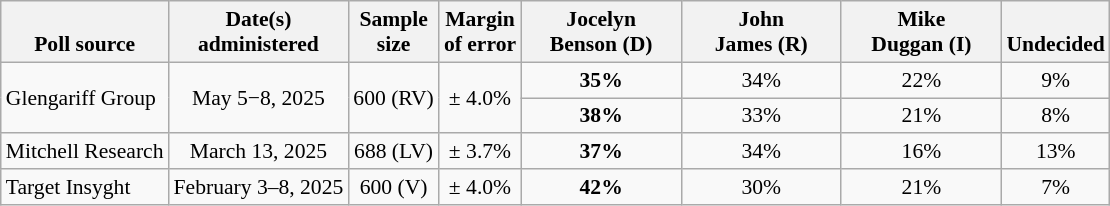<table class="wikitable" style="font-size:90%;text-align:center;">
<tr valign=bottom>
<th>Poll source</th>
<th>Date(s)<br>administered</th>
<th>Sample<br>size</th>
<th>Margin<br>of error</th>
<th style="width:100px;">Jocelyn<br>Benson (D)</th>
<th style="width:100px;">John<br>James (R)</th>
<th style="width:100px;">Mike<br>Duggan (I)</th>
<th>Undecided</th>
</tr>
<tr>
<td style="text-align:left;" rowspan="2">Glengariff Group</td>
<td rowspan="2">May 5−8, 2025</td>
<td rowspan="2">600 (RV)</td>
<td rowspan="2">± 4.0%</td>
<td><strong>35%</strong></td>
<td>34%</td>
<td>22%</td>
<td>9%</td>
</tr>
<tr>
<td><strong>38%</strong></td>
<td>33%</td>
<td>21%</td>
<td>8%</td>
</tr>
<tr>
<td style="text-align:left;">Mitchell Research</td>
<td>March 13, 2025</td>
<td>688 (LV)</td>
<td>± 3.7%</td>
<td><strong>37%</strong></td>
<td>34%</td>
<td>16%</td>
<td>13%</td>
</tr>
<tr>
<td style="text-align:left;">Target Insyght</td>
<td>February 3–8, 2025</td>
<td>600 (V)</td>
<td>± 4.0%</td>
<td><strong>42%</strong></td>
<td>30%</td>
<td>21%</td>
<td>7%</td>
</tr>
</table>
